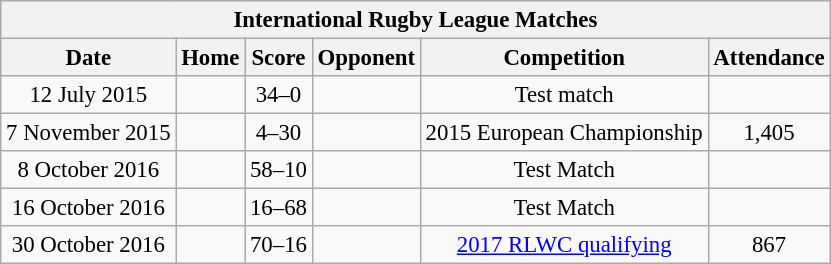<table class="wikitable" style="font-size: 95%;text-align: center;">
<tr>
<th colspan=6>International Rugby League Matches</th>
</tr>
<tr>
<th>Date</th>
<th>Home</th>
<th>Score</th>
<th>Opponent</th>
<th>Competition</th>
<th>Attendance</th>
</tr>
<tr>
<td>12 July 2015</td>
<td><strong></strong></td>
<td>34–0</td>
<td></td>
<td>Test match</td>
<td></td>
</tr>
<tr>
<td>7 November 2015</td>
<td></td>
<td>4–30</td>
<td><strong></strong></td>
<td>2015 European Championship</td>
<td>1,405</td>
</tr>
<tr>
<td>8 October 2016</td>
<td><strong></strong></td>
<td>58–10</td>
<td></td>
<td>Test Match</td>
<td></td>
</tr>
<tr>
<td>16 October 2016</td>
<td></td>
<td>16–68</td>
<td><strong></strong></td>
<td>Test Match</td>
<td></td>
</tr>
<tr>
<td>30 October 2016</td>
<td><strong></strong></td>
<td>70–16</td>
<td></td>
<td><a href='#'>2017 RLWC qualifying</a></td>
<td>867</td>
</tr>
</table>
